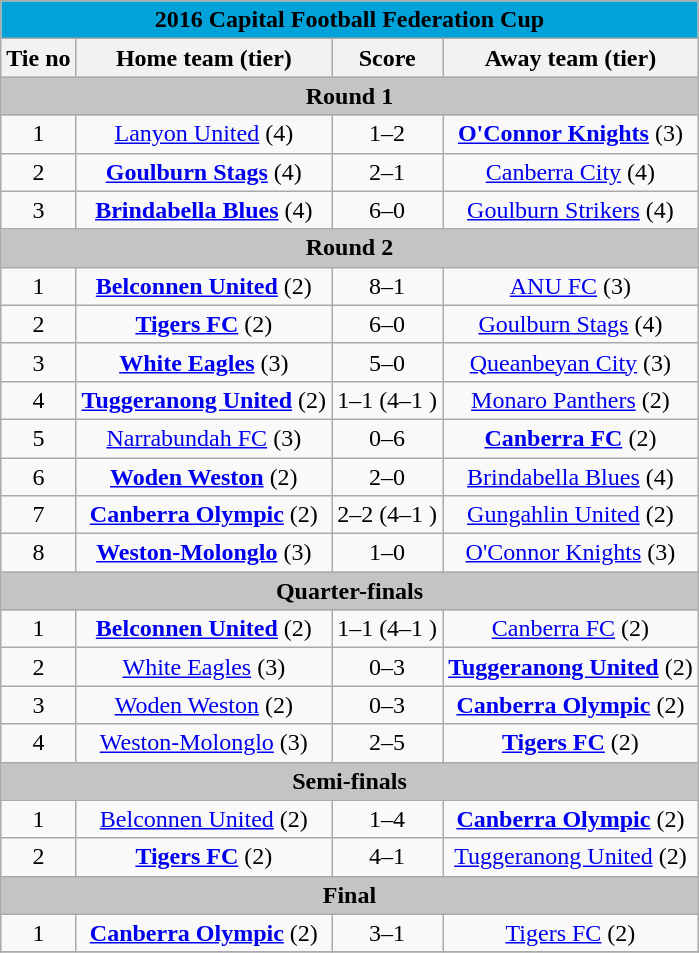<table class="wikitable collapsible" style="text-align:center">
<tr>
<th colspan="4" style="background: #00A2DA; color: black; text-align: center;">2016 Capital Football Federation Cup</th>
</tr>
<tr>
<th>Tie no</th>
<th>Home team (tier)</th>
<th>Score</th>
<th>Away team (tier)</th>
</tr>
<tr>
<th colspan="4" style="background: rgb(196,196,196); color: black; text-align: center;">Round 1</th>
</tr>
<tr>
<td>1</td>
<td><a href='#'>Lanyon United</a> (4)</td>
<td>1–2</td>
<td><strong><a href='#'>O'Connor Knights</a></strong> (3)</td>
</tr>
<tr>
<td>2</td>
<td><strong><a href='#'>Goulburn Stags</a></strong> (4)</td>
<td>2–1</td>
<td><a href='#'>Canberra City</a> (4)</td>
</tr>
<tr>
<td>3</td>
<td><strong><a href='#'>Brindabella Blues</a></strong> (4)</td>
<td>6–0</td>
<td><a href='#'>Goulburn Strikers</a> (4)</td>
</tr>
<tr>
<th colspan="4" style="background: rgb(196,196,196); color: black; text-align: center;">Round 2</th>
</tr>
<tr>
<td>1</td>
<td><strong><a href='#'>Belconnen United</a></strong> (2)</td>
<td>8–1</td>
<td><a href='#'>ANU FC</a> (3)</td>
</tr>
<tr>
<td>2</td>
<td><strong><a href='#'>Tigers FC</a></strong> (2)</td>
<td>6–0</td>
<td><a href='#'>Goulburn Stags</a> (4)</td>
</tr>
<tr>
<td>3</td>
<td><strong><a href='#'>White Eagles</a></strong> (3)</td>
<td>5–0</td>
<td><a href='#'>Queanbeyan City</a> (3)</td>
</tr>
<tr>
<td>4</td>
<td><strong><a href='#'>Tuggeranong United</a></strong> (2)</td>
<td>1–1 (4–1 )</td>
<td><a href='#'>Monaro Panthers</a> (2)</td>
</tr>
<tr>
<td>5</td>
<td><a href='#'>Narrabundah FC</a> (3)</td>
<td>0–6</td>
<td><strong><a href='#'>Canberra FC</a></strong> (2)</td>
</tr>
<tr>
<td>6</td>
<td><strong><a href='#'>Woden Weston</a></strong> (2)</td>
<td>2–0</td>
<td><a href='#'>Brindabella Blues</a> (4)</td>
</tr>
<tr>
<td>7</td>
<td><strong><a href='#'>Canberra Olympic</a></strong> (2)</td>
<td>2–2 (4–1 )</td>
<td><a href='#'>Gungahlin United</a> (2)</td>
</tr>
<tr>
<td>8</td>
<td><strong><a href='#'>Weston-Molonglo</a></strong> (3)</td>
<td>1–0</td>
<td><a href='#'>O'Connor Knights</a> (3)</td>
</tr>
<tr>
<th colspan="4" style="background: rgb(196,196,196); color: black; text-align: center;">Quarter-finals</th>
</tr>
<tr>
<td>1</td>
<td><strong><a href='#'>Belconnen United</a></strong> (2)</td>
<td>1–1 (4–1 )</td>
<td><a href='#'>Canberra FC</a> (2)</td>
</tr>
<tr>
<td>2</td>
<td><a href='#'>White Eagles</a> (3)</td>
<td>0–3</td>
<td><strong><a href='#'>Tuggeranong United</a></strong> (2)</td>
</tr>
<tr>
<td>3</td>
<td><a href='#'>Woden Weston</a> (2)</td>
<td>0–3</td>
<td><strong><a href='#'>Canberra Olympic</a></strong> (2)</td>
</tr>
<tr>
<td>4</td>
<td><a href='#'>Weston-Molonglo</a> (3)</td>
<td>2–5</td>
<td><strong><a href='#'>Tigers FC</a></strong> (2)</td>
</tr>
<tr>
<th colspan="4" style="background: rgb(196,196,196); color: black; text-align: center;">Semi-finals</th>
</tr>
<tr>
<td>1</td>
<td><a href='#'>Belconnen United</a> (2)</td>
<td>1–4</td>
<td><strong><a href='#'>Canberra Olympic</a></strong> (2)</td>
</tr>
<tr>
<td>2</td>
<td><strong><a href='#'>Tigers FC</a></strong> (2)</td>
<td>4–1</td>
<td><a href='#'>Tuggeranong United</a> (2)</td>
</tr>
<tr>
<th colspan="4" style="background: rgb(196,196,196); color: black; text-align: center;">Final</th>
</tr>
<tr>
<td>1</td>
<td><strong><a href='#'>Canberra Olympic</a></strong> (2)</td>
<td>3–1</td>
<td><a href='#'>Tigers FC</a> (2)</td>
</tr>
<tr>
</tr>
</table>
